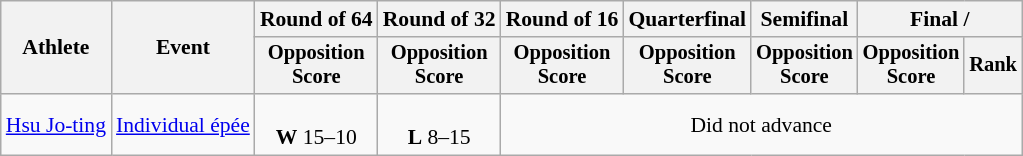<table class="wikitable" style="font-size:90%">
<tr>
<th rowspan="2">Athlete</th>
<th rowspan="2">Event</th>
<th>Round of 64</th>
<th>Round of 32</th>
<th>Round of 16</th>
<th>Quarterfinal</th>
<th>Semifinal</th>
<th colspan=2>Final / </th>
</tr>
<tr style="font-size:95%">
<th>Opposition <br> Score</th>
<th>Opposition <br> Score</th>
<th>Opposition <br> Score</th>
<th>Opposition <br> Score</th>
<th>Opposition <br> Score</th>
<th>Opposition <br> Score</th>
<th>Rank</th>
</tr>
<tr align=center>
<td align=left><a href='#'>Hsu Jo-ting</a></td>
<td align=left><a href='#'>Individual épée</a></td>
<td> <br> <strong>W</strong> 15–10</td>
<td> <br> <strong>L</strong> 8–15</td>
<td colspan=5>Did not advance</td>
</tr>
</table>
